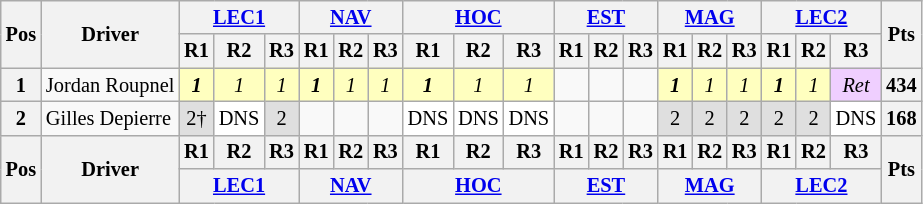<table class="wikitable" style="font-size:85%; text-align:center">
<tr>
<th rowspan=2 valign="middle">Pos</th>
<th rowspan=2 valign="middle">Driver</th>
<th colspan=3><a href='#'>LEC1</a><br></th>
<th colspan=3><a href='#'>NAV</a><br></th>
<th colspan=3><a href='#'>HOC</a><br></th>
<th colspan=3><a href='#'>EST</a><br></th>
<th colspan=3><a href='#'>MAG</a><br></th>
<th colspan=3><a href='#'>LEC2</a><br></th>
<th rowspan=2 valign="middle">Pts</th>
</tr>
<tr>
<th>R1</th>
<th>R2</th>
<th>R3</th>
<th>R1</th>
<th>R2</th>
<th>R3</th>
<th>R1</th>
<th>R2</th>
<th>R3</th>
<th>R1</th>
<th>R2</th>
<th>R3</th>
<th>R1</th>
<th>R2</th>
<th>R3</th>
<th>R1</th>
<th>R2</th>
<th>R3</th>
</tr>
<tr>
<th>1</th>
<td align="left"> Jordan Roupnel</td>
<td style="background:#ffffbf;"><strong><em>1</em></strong></td>
<td style="background:#ffffbf;"><em>1</em></td>
<td style="background:#ffffbf;"><em>1</em></td>
<td style="background:#ffffbf;"><strong><em>1</em></strong></td>
<td style="background:#ffffbf;"><em>1</em></td>
<td style="background:#ffffbf;"><em>1</em></td>
<td style="background:#ffffbf;"><strong><em>1</em></strong></td>
<td style="background:#ffffbf;"><em>1</em></td>
<td style="background:#ffffbf;"><em>1</em></td>
<td></td>
<td></td>
<td></td>
<td style="background:#ffffbf;"><strong><em>1</em></strong></td>
<td style="background:#ffffbf;"><em>1</em></td>
<td style="background:#ffffbf;"><em>1</em></td>
<td style="background:#ffffbf;"><strong><em>1</em></strong></td>
<td style="background:#ffffbf;"><em>1</em></td>
<td style="background:#efcfff;"><em>Ret</em></td>
<th>434</th>
</tr>
<tr>
<th>2</th>
<td align="left"> Gilles Depierre</td>
<td style="background:#dfdfdf;">2†</td>
<td style="background:#ffffff;">DNS</td>
<td style="background:#dfdfdf;">2</td>
<td></td>
<td></td>
<td></td>
<td style="background:#ffffff;">DNS</td>
<td style="background:#ffffff;">DNS</td>
<td style="background:#ffffff;">DNS</td>
<td></td>
<td></td>
<td></td>
<td style="background:#dfdfdf;">2</td>
<td style="background:#dfdfdf;">2</td>
<td style="background:#dfdfdf;">2</td>
<td style="background:#dfdfdf;">2</td>
<td style="background:#dfdfdf;">2</td>
<td style="background:#ffffff;">DNS</td>
<th>168</th>
</tr>
<tr>
<th rowspan=2>Pos</th>
<th rowspan=2>Driver</th>
<th>R1</th>
<th>R2</th>
<th>R3</th>
<th>R1</th>
<th>R2</th>
<th>R3</th>
<th>R1</th>
<th>R2</th>
<th>R3</th>
<th>R1</th>
<th>R2</th>
<th>R3</th>
<th>R1</th>
<th>R2</th>
<th>R3</th>
<th>R1</th>
<th>R2</th>
<th>R3</th>
<th rowspan=2>Pts</th>
</tr>
<tr valign="top">
<th colspan=3><a href='#'>LEC1</a><br></th>
<th colspan=3><a href='#'>NAV</a><br></th>
<th colspan=3><a href='#'>HOC</a><br></th>
<th colspan=3><a href='#'>EST</a><br></th>
<th colspan=3><a href='#'>MAG</a><br></th>
<th colspan=3><a href='#'>LEC2</a><br></th>
</tr>
</table>
